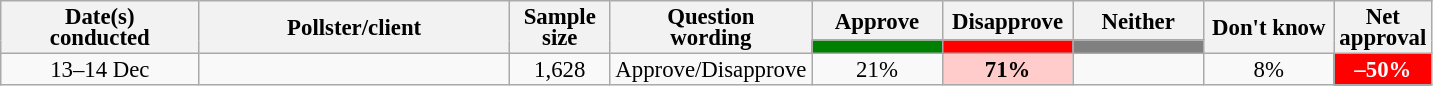<table class="wikitable collapsible sortable mw-datatable" style="text-align:center;font-size:95%;line-height:14px;">
<tr>
<th style="width:125px;" rowspan="2">Date(s)<br>conducted</th>
<th style="width:200px;" rowspan="2">Pollster/client</th>
<th style="width:60px;" rowspan="2">Sample size</th>
<th style="width:120px;" rowspan="2">Question<br>wording</th>
<th class="unsortable" style="width:80px;">Approve</th>
<th class="unsortable" style="width: 80px;">Disapprove</th>
<th class="unsortable" style="width:80px;">Neither</th>
<th class="unsortable" style="width:80px;" rowspan="2">Don't know</th>
<th class="unsortable" style="width:20px;" rowspan="2">Net approval</th>
</tr>
<tr>
<th class="unsortable" style="color:inherit;background:green;width:60px;"></th>
<th class="unsortable" style="color:inherit;background:red;width:60px;"></th>
<th class="unsortable" style="color:inherit;background:grey;width:60px;"></th>
</tr>
<tr>
<td>13–14 Dec</td>
<td></td>
<td>1,628</td>
<td>Approve/Disapprove</td>
<td>21%</td>
<td style="background:#ffcccb"><strong>71%</strong></td>
<td></td>
<td>8%</td>
<td style="background:red;color:white;"><strong>–50%</strong></td>
</tr>
</table>
